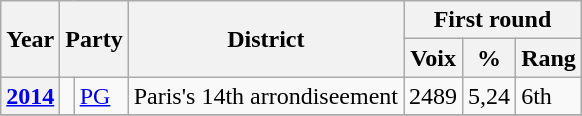<table class="wikitable">
<tr>
<th rowspan="2" scope="col">Year</th>
<th colspan="2" rowspan="2" scope="col">Party</th>
<th rowspan="2" scope="col">District</th>
<th colspan="3" scope="col">First round</th>
</tr>
<tr>
<th scope="col">Voix</th>
<th scope="col">%</th>
<th scope="col">Rang</th>
</tr>
<tr>
<th scope="row"><a href='#'>2014</a></th>
<td></td>
<td><a href='#'>PG</a></td>
<td>Paris's 14th arrondiseement</td>
<td>2489</td>
<td>5,24</td>
<td>6th</td>
</tr>
<tr>
</tr>
</table>
